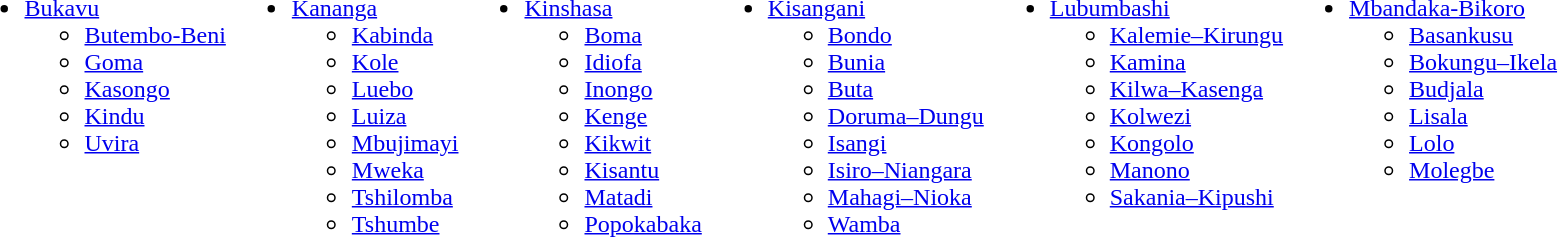<table>
<tr valign="top">
<td><br><ul><li><a href='#'>Bukavu</a><ul><li><a href='#'>Butembo-Beni</a></li><li><a href='#'>Goma</a></li><li><a href='#'>Kasongo</a></li><li><a href='#'>Kindu</a></li><li><a href='#'>Uvira</a></li></ul></li></ul></td>
<td><br><ul><li><a href='#'>Kananga</a><ul><li><a href='#'>Kabinda</a></li><li><a href='#'>Kole</a></li><li><a href='#'>Luebo</a></li><li><a href='#'>Luiza</a></li><li><a href='#'>Mbujimayi</a></li><li><a href='#'>Mweka</a></li><li><a href='#'>Tshilomba</a></li><li><a href='#'>Tshumbe</a></li></ul></li></ul></td>
<td><br><ul><li><a href='#'>Kinshasa</a><ul><li><a href='#'>Boma</a></li><li><a href='#'>Idiofa</a></li><li><a href='#'>Inongo</a></li><li><a href='#'>Kenge</a></li><li><a href='#'>Kikwit</a></li><li><a href='#'>Kisantu</a></li><li><a href='#'>Matadi</a></li><li><a href='#'>Popokabaka</a></li></ul></li></ul></td>
<td><br><ul><li><a href='#'>Kisangani</a><ul><li><a href='#'>Bondo</a></li><li><a href='#'>Bunia</a></li><li><a href='#'>Buta</a></li><li><a href='#'>Doruma–Dungu</a></li><li><a href='#'>Isangi</a></li><li><a href='#'>Isiro–Niangara</a></li><li><a href='#'>Mahagi–Nioka</a></li><li><a href='#'>Wamba</a></li></ul></li></ul></td>
<td><br><ul><li><a href='#'>Lubumbashi</a><ul><li><a href='#'>Kalemie–Kirungu</a></li><li><a href='#'>Kamina</a></li><li><a href='#'>Kilwa–Kasenga</a></li><li><a href='#'>Kolwezi</a></li><li><a href='#'>Kongolo</a></li><li><a href='#'>Manono</a></li><li><a href='#'>Sakania–Kipushi</a></li></ul></li></ul></td>
<td><br><ul><li><a href='#'>Mbandaka-Bikoro</a><ul><li><a href='#'>Basankusu</a></li><li><a href='#'>Bokungu–Ikela</a></li><li><a href='#'>Budjala</a></li><li><a href='#'>Lisala</a></li><li><a href='#'>Lolo</a></li><li><a href='#'>Molegbe</a></li></ul></li></ul></td>
</tr>
</table>
